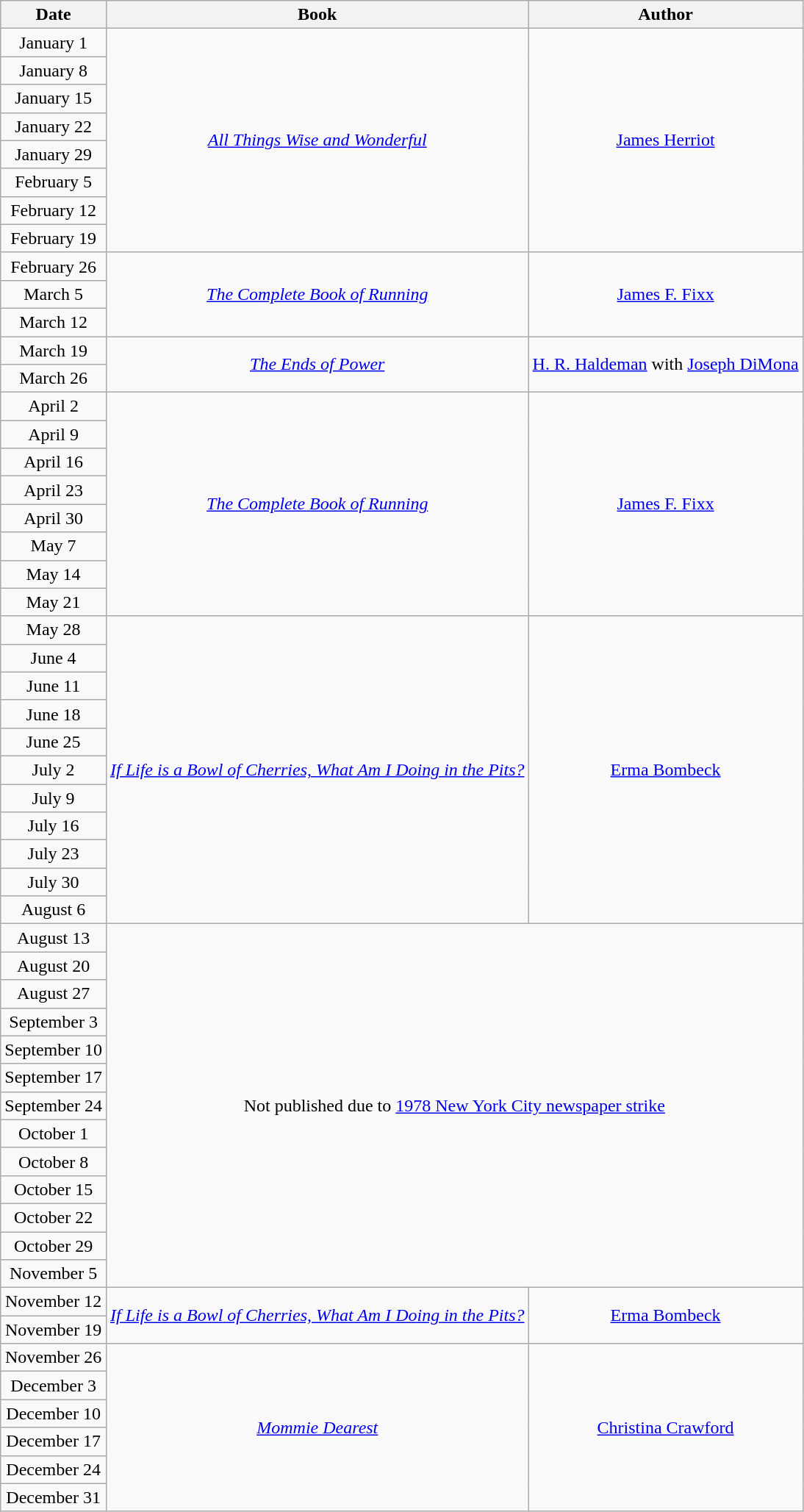<table class="wikitable" style="text-align: center">
<tr>
<th>Date</th>
<th>Book</th>
<th>Author</th>
</tr>
<tr>
<td>January 1</td>
<td rowspan=8><em><a href='#'>All Things Wise and Wonderful</a></em></td>
<td rowspan=8><a href='#'>James Herriot</a></td>
</tr>
<tr>
<td>January 8</td>
</tr>
<tr>
<td>January 15</td>
</tr>
<tr>
<td>January 22</td>
</tr>
<tr>
<td>January 29</td>
</tr>
<tr>
<td>February 5</td>
</tr>
<tr>
<td>February 12</td>
</tr>
<tr>
<td>February 19</td>
</tr>
<tr>
<td>February 26</td>
<td rowspan=3><em><a href='#'>The Complete Book of Running</a></em></td>
<td rowspan=3><a href='#'>James F. Fixx</a></td>
</tr>
<tr>
<td>March 5</td>
</tr>
<tr>
<td>March 12</td>
</tr>
<tr>
<td>March 19</td>
<td rowspan=2><em><a href='#'>The Ends of Power</a></em></td>
<td rowspan=2><a href='#'>H. R. Haldeman</a> with <a href='#'>Joseph DiMona</a></td>
</tr>
<tr>
<td>March 26</td>
</tr>
<tr>
<td>April 2</td>
<td rowspan=8><em><a href='#'>The Complete Book of Running</a></em></td>
<td rowspan=8><a href='#'>James F. Fixx</a></td>
</tr>
<tr>
<td>April 9</td>
</tr>
<tr>
<td>April 16</td>
</tr>
<tr>
<td>April 23</td>
</tr>
<tr>
<td>April 30</td>
</tr>
<tr>
<td>May 7</td>
</tr>
<tr>
<td>May 14</td>
</tr>
<tr>
<td>May 21</td>
</tr>
<tr>
<td>May 28</td>
<td rowspan=11><em><a href='#'>If Life is a Bowl of Cherries, What Am I Doing in the Pits?</a></em></td>
<td rowspan=11><a href='#'>Erma Bombeck</a></td>
</tr>
<tr>
<td>June 4</td>
</tr>
<tr>
<td>June 11</td>
</tr>
<tr>
<td>June 18</td>
</tr>
<tr>
<td>June 25</td>
</tr>
<tr>
<td>July 2</td>
</tr>
<tr>
<td>July 9</td>
</tr>
<tr>
<td>July 16</td>
</tr>
<tr>
<td>July 23</td>
</tr>
<tr>
<td>July 30</td>
</tr>
<tr>
<td>August 6</td>
</tr>
<tr>
<td>August 13</td>
<td rowspan=13 colspan=2>Not published due to <a href='#'>1978 New York City newspaper strike</a></td>
</tr>
<tr>
<td>August 20</td>
</tr>
<tr>
<td>August 27</td>
</tr>
<tr>
<td>September 3</td>
</tr>
<tr>
<td>September 10</td>
</tr>
<tr>
<td>September 17</td>
</tr>
<tr>
<td>September 24</td>
</tr>
<tr>
<td>October 1</td>
</tr>
<tr>
<td>October 8</td>
</tr>
<tr>
<td>October 15</td>
</tr>
<tr>
<td>October 22</td>
</tr>
<tr>
<td>October 29</td>
</tr>
<tr>
<td>November 5</td>
</tr>
<tr>
<td>November 12</td>
<td rowspan=2><em><a href='#'>If Life is a Bowl of Cherries, What Am I Doing in the Pits?</a></em></td>
<td rowspan=2><a href='#'>Erma Bombeck</a></td>
</tr>
<tr>
<td>November 19</td>
</tr>
<tr>
<td>November 26</td>
<td rowspan=6><em><a href='#'>Mommie Dearest</a></em></td>
<td rowspan=6><a href='#'>Christina Crawford</a></td>
</tr>
<tr>
<td>December 3</td>
</tr>
<tr>
<td>December 10</td>
</tr>
<tr>
<td>December 17</td>
</tr>
<tr>
<td>December 24</td>
</tr>
<tr>
<td>December 31</td>
</tr>
</table>
